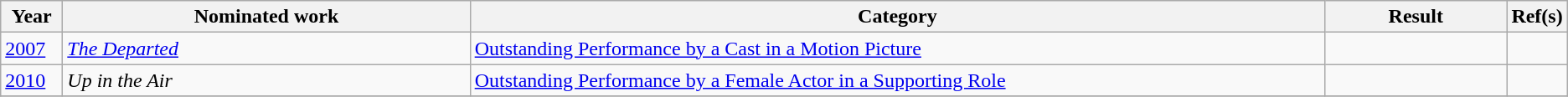<table class="wikitable">
<tr>
<th width=4%>Year</th>
<th width=27%>Nominated work</th>
<th width=57%>Category</th>
<th width=12%>Result</th>
<th width=4%>Ref(s)</th>
</tr>
<tr>
<td><a href='#'>2007</a></td>
<td><em><a href='#'>The Departed</a></em></td>
<td><a href='#'>Outstanding Performance by a Cast in a Motion Picture</a></td>
<td></td>
<td></td>
</tr>
<tr>
<td><a href='#'>2010</a></td>
<td><em>Up in the Air</em></td>
<td><a href='#'>Outstanding Performance by a Female Actor in a Supporting Role</a></td>
<td></td>
<td></td>
</tr>
<tr>
</tr>
</table>
